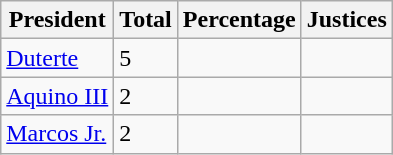<table class="wikitable sortable">
<tr>
<th>President</th>
<th>Total</th>
<th>Percentage</th>
<th>Justices</th>
</tr>
<tr>
<td><a href='#'>Duterte</a></td>
<td>5</td>
<td></td>
<td></td>
</tr>
<tr>
<td><a href='#'>Aquino III</a></td>
<td>2</td>
<td></td>
<td></td>
</tr>
<tr>
<td><a href='#'>Marcos Jr.</a></td>
<td>2</td>
<td></td>
<td><br></td>
</tr>
</table>
